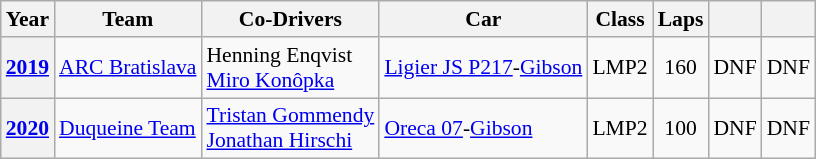<table class="wikitable" style="text-align:center; font-size:90%">
<tr>
<th>Year</th>
<th>Team</th>
<th>Co-Drivers</th>
<th>Car</th>
<th>Class</th>
<th>Laps</th>
<th></th>
<th></th>
</tr>
<tr>
<th><a href='#'>2019</a></th>
<td align="left" nowrap> <a href='#'>ARC Bratislava</a></td>
<td align="left" nowrap> Henning Enqvist<br> <a href='#'>Miro Konôpka</a></td>
<td nowrap><a href='#'>Ligier JS P217</a>-<a href='#'>Gibson</a></td>
<td>LMP2</td>
<td>160</td>
<td>DNF</td>
<td>DNF</td>
</tr>
<tr>
<th><a href='#'>2020</a></th>
<td align="left" nowrap> <a href='#'>Duqueine Team</a></td>
<td align="left" nowrap> <a href='#'>Tristan Gommendy</a><br> <a href='#'>Jonathan Hirschi</a></td>
<td align="left" nowrap><a href='#'>Oreca 07</a>-<a href='#'>Gibson</a></td>
<td>LMP2</td>
<td>100</td>
<td>DNF</td>
<td>DNF</td>
</tr>
</table>
